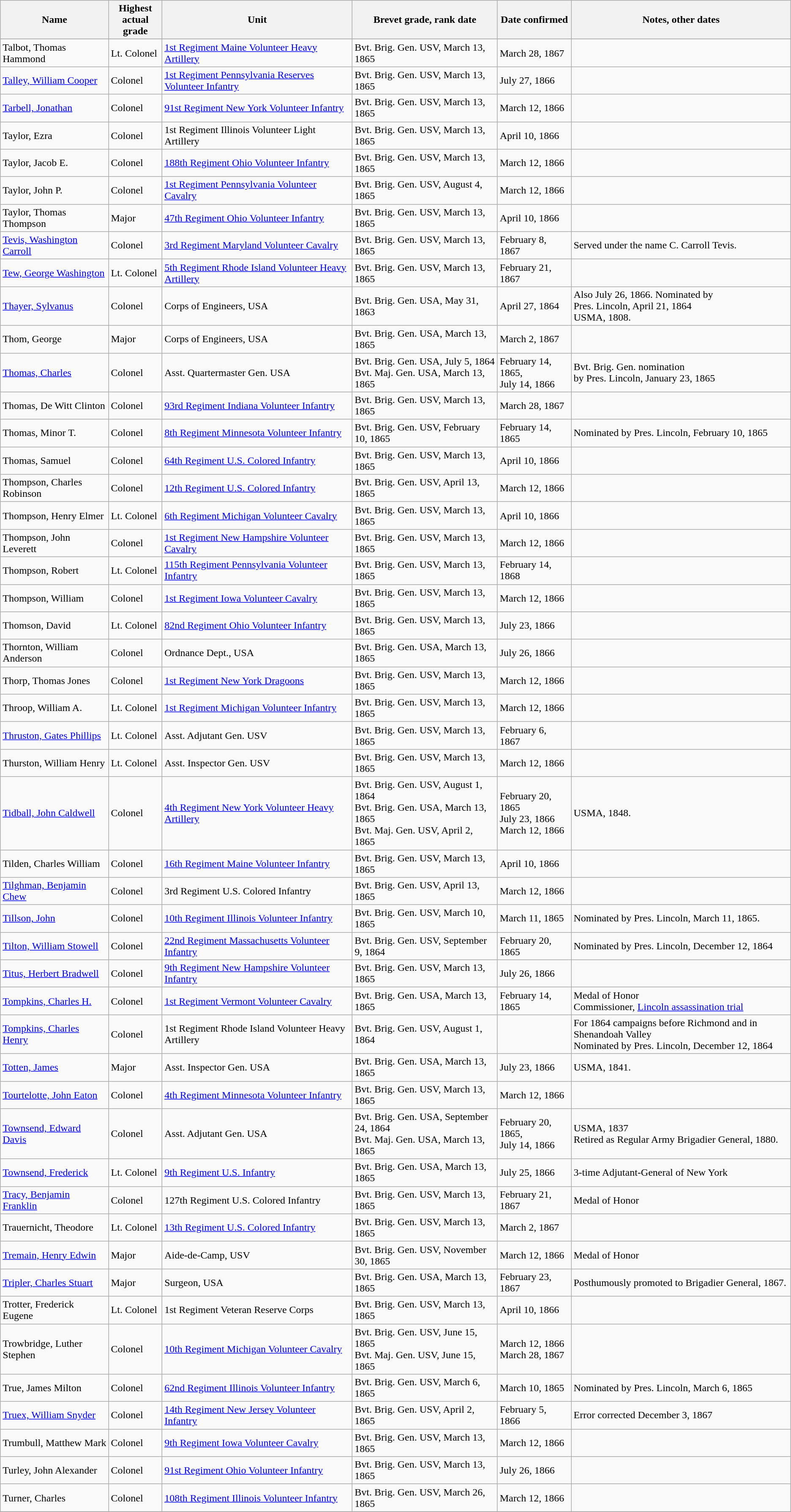<table class="wikitable sortable">
<tr>
<th class="unsortable">Name</th>
<th>Highest<br>actual grade</th>
<th>Unit</th>
<th>Brevet grade, rank date</th>
<th>Date confirmed</th>
<th class="unsortable">Notes, other dates</th>
</tr>
<tr>
</tr>
<tr>
<td>Talbot, Thomas Hammond</td>
<td>Lt. Colonel</td>
<td><a href='#'>1st Regiment Maine Volunteer Heavy Artillery</a></td>
<td>Bvt. Brig. Gen. USV, March 13, 1865</td>
<td>March 28, 1867</td>
<td></td>
</tr>
<tr>
<td><a href='#'>Talley, William Cooper</a></td>
<td>Colonel</td>
<td><a href='#'>1st Regiment Pennsylvania Reserves Volunteer Infantry</a></td>
<td>Bvt. Brig. Gen. USV, March 13, 1865</td>
<td>July 27, 1866</td>
<td></td>
</tr>
<tr>
<td><a href='#'>Tarbell, Jonathan</a></td>
<td>Colonel</td>
<td><a href='#'>91st Regiment New York Volunteer Infantry</a></td>
<td>Bvt. Brig. Gen. USV, March 13, 1865</td>
<td>March 12, 1866</td>
<td></td>
</tr>
<tr>
<td>Taylor, Ezra</td>
<td>Colonel</td>
<td>1st Regiment Illinois Volunteer Light Artillery</td>
<td>Bvt. Brig. Gen. USV, March 13, 1865</td>
<td>April 10, 1866</td>
<td></td>
</tr>
<tr>
<td>Taylor, Jacob E.</td>
<td>Colonel</td>
<td><a href='#'>188th Regiment Ohio Volunteer Infantry</a></td>
<td>Bvt. Brig. Gen. USV, March 13, 1865</td>
<td>March 12, 1866</td>
<td></td>
</tr>
<tr>
<td>Taylor, John P.</td>
<td>Colonel</td>
<td><a href='#'>1st Regiment Pennsylvania Volunteer Cavalry</a></td>
<td>Bvt. Brig. Gen. USV, August 4, 1865</td>
<td>March 12, 1866</td>
<td></td>
</tr>
<tr>
<td>Taylor, Thomas Thompson</td>
<td>Major</td>
<td><a href='#'>47th Regiment Ohio Volunteer Infantry</a></td>
<td>Bvt. Brig. Gen. USV, March 13, 1865</td>
<td>April 10, 1866</td>
<td></td>
</tr>
<tr>
<td><a href='#'>Tevis, Washington Carroll</a></td>
<td>Colonel</td>
<td><a href='#'>3rd Regiment Maryland Volunteer Cavalry</a></td>
<td>Bvt. Brig. Gen. USV, March 13, 1865</td>
<td>February 8, 1867</td>
<td>Served under the name C. Carroll Tevis.</td>
</tr>
<tr>
<td><a href='#'>Tew, George Washington</a></td>
<td>Lt. Colonel</td>
<td><a href='#'>5th Regiment Rhode Island Volunteer Heavy Artillery</a></td>
<td>Bvt. Brig. Gen. USV, March 13, 1865</td>
<td>February 21, 1867</td>
<td></td>
</tr>
<tr>
<td><a href='#'>Thayer, Sylvanus</a></td>
<td>Colonel</td>
<td>Corps of Engineers, USA</td>
<td>Bvt. Brig. Gen. USA, May 31, 1863</td>
<td>April 27, 1864</td>
<td>Also July 26, 1866. Nominated by<br>Pres. Lincoln, April 21, 1864<br>USMA, 1808.</td>
</tr>
<tr>
<td>Thom, George</td>
<td>Major</td>
<td>Corps of Engineers, USA</td>
<td>Bvt. Brig. Gen. USA, March 13, 1865</td>
<td>March 2, 1867</td>
<td></td>
</tr>
<tr>
<td><a href='#'>Thomas, Charles</a></td>
<td>Colonel</td>
<td>Asst. Quartermaster Gen. USA</td>
<td>Bvt. Brig. Gen. USA, July 5, 1864<br>Bvt. Maj. Gen. USA, March 13, 1865</td>
<td>February 14, 1865,<br>July 14, 1866</td>
<td>Bvt. Brig. Gen. nomination<br>by Pres. Lincoln, January 23, 1865</td>
</tr>
<tr>
<td>Thomas, De Witt Clinton</td>
<td>Colonel</td>
<td><a href='#'>93rd Regiment Indiana Volunteer Infantry</a></td>
<td>Bvt. Brig. Gen. USV, March 13, 1865</td>
<td>March 28, 1867</td>
<td></td>
</tr>
<tr>
<td>Thomas, Minor T.</td>
<td>Colonel</td>
<td><a href='#'>8th Regiment Minnesota Volunteer Infantry</a></td>
<td>Bvt. Brig. Gen. USV, February 10, 1865</td>
<td>February 14, 1865</td>
<td>Nominated by Pres. Lincoln, February 10, 1865</td>
</tr>
<tr>
<td>Thomas, Samuel</td>
<td>Colonel</td>
<td><a href='#'>64th Regiment U.S. Colored Infantry</a></td>
<td>Bvt. Brig. Gen. USV, March 13, 1865</td>
<td>April 10, 1866</td>
<td></td>
</tr>
<tr>
<td>Thompson, Charles Robinson</td>
<td>Colonel</td>
<td><a href='#'>12th Regiment U.S. Colored Infantry</a></td>
<td>Bvt. Brig. Gen. USV, April 13, 1865</td>
<td>March 12, 1866</td>
<td></td>
</tr>
<tr>
<td>Thompson, Henry Elmer</td>
<td>Lt. Colonel</td>
<td><a href='#'>6th Regiment Michigan Volunteer Cavalry</a></td>
<td>Bvt. Brig. Gen. USV, March 13, 1865</td>
<td>April 10, 1866</td>
<td></td>
</tr>
<tr>
<td>Thompson, John Leverett</td>
<td>Colonel</td>
<td><a href='#'>1st Regiment New Hampshire Volunteer Cavalry</a></td>
<td>Bvt. Brig. Gen. USV, March 13, 1865</td>
<td>March 12, 1866</td>
<td></td>
</tr>
<tr>
<td>Thompson, Robert</td>
<td>Lt. Colonel</td>
<td><a href='#'>115th Regiment Pennsylvania Volunteer Infantry</a></td>
<td>Bvt. Brig. Gen. USV, March 13, 1865</td>
<td>February 14, 1868</td>
<td></td>
</tr>
<tr>
<td>Thompson, William</td>
<td>Colonel</td>
<td><a href='#'>1st Regiment Iowa Volunteer Cavalry</a></td>
<td>Bvt. Brig. Gen. USV, March 13, 1865</td>
<td>March 12, 1866</td>
<td></td>
</tr>
<tr>
<td>Thomson, David</td>
<td>Lt. Colonel</td>
<td><a href='#'>82nd Regiment Ohio Volunteer Infantry</a></td>
<td>Bvt. Brig. Gen. USV, March 13, 1865</td>
<td>July 23, 1866</td>
<td></td>
</tr>
<tr>
<td>Thornton, William Anderson</td>
<td>Colonel</td>
<td>Ordnance Dept., USA</td>
<td>Bvt. Brig. Gen. USA, March 13, 1865</td>
<td>July 26, 1866</td>
<td></td>
</tr>
<tr>
<td>Thorp, Thomas Jones</td>
<td>Colonel</td>
<td><a href='#'>1st Regiment New York Dragoons</a></td>
<td>Bvt. Brig. Gen. USV, March 13, 1865</td>
<td>March 12, 1866</td>
<td></td>
</tr>
<tr>
<td>Throop, William A.</td>
<td>Lt. Colonel</td>
<td><a href='#'>1st Regiment Michigan Volunteer Infantry</a></td>
<td>Bvt. Brig. Gen. USV, March 13, 1865</td>
<td>March 12, 1866</td>
<td></td>
</tr>
<tr>
<td><a href='#'>Thruston, Gates Phillips</a></td>
<td>Lt. Colonel</td>
<td>Asst. Adjutant Gen. USV</td>
<td>Bvt. Brig. Gen. USV, March 13, 1865</td>
<td>February 6, 1867</td>
<td></td>
</tr>
<tr>
<td>Thurston, William Henry</td>
<td>Lt. Colonel</td>
<td>Asst. Inspector Gen. USV</td>
<td>Bvt. Brig. Gen. USV, March 13, 1865</td>
<td>March 12, 1866</td>
<td></td>
</tr>
<tr>
<td><a href='#'>Tidball, John Caldwell</a></td>
<td>Colonel</td>
<td><a href='#'>4th Regiment New York Volunteer Heavy Artillery</a></td>
<td>Bvt. Brig. Gen. USV, August 1, 1864<br>Bvt. Brig. Gen. USA, March 13, 1865<br>Bvt. Maj. Gen. USV, April 2, 1865</td>
<td>February 20, 1865<br>July 23, 1866<br>March 12, 1866</td>
<td>USMA, 1848.</td>
</tr>
<tr>
<td>Tilden, Charles William</td>
<td>Colonel</td>
<td><a href='#'>16th Regiment Maine Volunteer Infantry</a></td>
<td>Bvt. Brig. Gen. USV, March 13, 1865</td>
<td>April 10, 1866</td>
<td></td>
</tr>
<tr>
<td><a href='#'>Tilghman, Benjamin Chew</a></td>
<td>Colonel</td>
<td>3rd Regiment U.S. Colored Infantry</td>
<td>Bvt. Brig. Gen. USV, April 13, 1865</td>
<td>March 12, 1866</td>
<td></td>
</tr>
<tr>
<td><a href='#'>Tillson, John</a></td>
<td>Colonel</td>
<td><a href='#'>10th Regiment Illinois Volunteer Infantry</a></td>
<td>Bvt. Brig. Gen. USV, March 10, 1865</td>
<td>March 11, 1865</td>
<td>Nominated by Pres. Lincoln, March 11, 1865.</td>
</tr>
<tr>
<td><a href='#'>Tilton, William Stowell</a></td>
<td>Colonel</td>
<td><a href='#'>22nd Regiment Massachusetts Volunteer Infantry</a></td>
<td>Bvt. Brig. Gen. USV, September 9, 1864</td>
<td>February 20, 1865</td>
<td>Nominated by Pres. Lincoln, December 12, 1864</td>
</tr>
<tr>
<td><a href='#'>Titus, Herbert Bradwell</a></td>
<td>Colonel</td>
<td><a href='#'>9th Regiment New Hampshire Volunteer Infantry</a></td>
<td>Bvt. Brig. Gen. USV, March 13, 1865</td>
<td>July 26, 1866</td>
<td></td>
</tr>
<tr>
<td><a href='#'>Tompkins, Charles H.</a></td>
<td>Colonel</td>
<td><a href='#'>1st Regiment Vermont Volunteer Cavalry</a></td>
<td>Bvt. Brig. Gen. USA, March 13, 1865</td>
<td>February 14, 1865</td>
<td>Medal of Honor<br>Commissioner, <a href='#'>Lincoln assassination trial</a></td>
</tr>
<tr>
<td><a href='#'>Tompkins, Charles Henry</a></td>
<td>Colonel</td>
<td>1st Regiment Rhode Island Volunteer Heavy Artillery</td>
<td>Bvt. Brig. Gen. USV, August 1, 1864</td>
<td></td>
<td>For 1864 campaigns before Richmond and in Shenandoah Valley<br>Nominated by Pres. Lincoln, December 12, 1864</td>
</tr>
<tr>
<td><a href='#'>Totten, James</a></td>
<td>Major</td>
<td>Asst. Inspector Gen. USA</td>
<td>Bvt. Brig. Gen. USA, March 13, 1865</td>
<td>July 23, 1866</td>
<td>USMA, 1841.</td>
</tr>
<tr>
<td><a href='#'>Tourtelotte, John Eaton</a></td>
<td>Colonel</td>
<td><a href='#'>4th Regiment Minnesota Volunteer Infantry</a></td>
<td>Bvt. Brig. Gen. USV, March 13, 1865</td>
<td>March 12, 1866</td>
<td></td>
</tr>
<tr>
<td><a href='#'>Townsend, Edward Davis</a></td>
<td>Colonel</td>
<td>Asst. Adjutant Gen. USA</td>
<td>Bvt. Brig. Gen. USA, September 24, 1864<br>Bvt. Maj. Gen. USA, March 13, 1865</td>
<td>February 20, 1865,<br>July 14, 1866</td>
<td>USMA, 1837<br>Retired as Regular Army Brigadier General, 1880.</td>
</tr>
<tr>
<td><a href='#'>Townsend, Frederick</a></td>
<td>Lt. Colonel</td>
<td><a href='#'>9th Regiment U.S. Infantry</a></td>
<td>Bvt. Brig. Gen. USA, March 13, 1865</td>
<td>July 25, 1866</td>
<td>3-time Adjutant-General of New York</td>
</tr>
<tr>
<td><a href='#'>Tracy, Benjamin Franklin</a></td>
<td>Colonel</td>
<td>127th Regiment U.S. Colored Infantry</td>
<td>Bvt. Brig. Gen. USV, March 13, 1865</td>
<td>February 21, 1867</td>
<td>Medal of Honor</td>
</tr>
<tr>
<td>Trauernicht, Theodore</td>
<td>Lt. Colonel</td>
<td><a href='#'>13th Regiment U.S. Colored Infantry</a></td>
<td>Bvt. Brig. Gen. USV, March 13, 1865</td>
<td>March 2, 1867</td>
<td></td>
</tr>
<tr>
<td><a href='#'>Tremain, Henry Edwin</a></td>
<td>Major</td>
<td>Aide-de-Camp, USV</td>
<td>Bvt. Brig. Gen. USV, November 30, 1865</td>
<td>March 12, 1866</td>
<td>Medal of Honor</td>
</tr>
<tr>
<td><a href='#'>Tripler, Charles Stuart</a></td>
<td>Major</td>
<td>Surgeon, USA</td>
<td>Bvt. Brig. Gen. USA, March 13, 1865</td>
<td>February 23, 1867</td>
<td>Posthumously promoted to Brigadier General, 1867.</td>
</tr>
<tr>
<td>Trotter, Frederick Eugene</td>
<td>Lt. Colonel</td>
<td>1st Regiment Veteran Reserve Corps</td>
<td>Bvt. Brig. Gen. USV, March 13, 1865</td>
<td>April 10, 1866</td>
<td></td>
</tr>
<tr>
<td>Trowbridge, Luther Stephen</td>
<td>Colonel</td>
<td><a href='#'>10th Regiment Michigan Volunteer Cavalry</a></td>
<td>Bvt. Brig. Gen. USV, June 15, 1865<br>Bvt. Maj. Gen. USV, June 15, 1865</td>
<td>March 12, 1866<br>March 28, 1867</td>
<td></td>
</tr>
<tr>
<td>True, James Milton</td>
<td>Colonel</td>
<td><a href='#'>62nd Regiment Illinois Volunteer Infantry</a></td>
<td>Bvt. Brig. Gen. USV, March 6, 1865</td>
<td>March 10, 1865</td>
<td>Nominated by Pres. Lincoln, March 6, 1865</td>
</tr>
<tr>
<td><a href='#'>Truex, William Snyder</a></td>
<td>Colonel</td>
<td><a href='#'>14th Regiment New Jersey Volunteer Infantry</a></td>
<td>Bvt. Brig. Gen. USV, April 2, 1865</td>
<td>February 5, 1866</td>
<td>Error corrected December 3, 1867</td>
</tr>
<tr>
<td>Trumbull, Matthew Mark</td>
<td>Colonel</td>
<td><a href='#'>9th Regiment Iowa Volunteer Cavalry</a></td>
<td>Bvt. Brig. Gen. USV, March 13, 1865</td>
<td>March 12, 1866</td>
<td></td>
</tr>
<tr>
<td>Turley, John Alexander</td>
<td>Colonel</td>
<td><a href='#'>91st Regiment Ohio Volunteer Infantry</a></td>
<td>Bvt. Brig. Gen. USV, March 13, 1865</td>
<td>July 26, 1866</td>
<td></td>
</tr>
<tr>
<td>Turner, Charles</td>
<td>Colonel</td>
<td><a href='#'>108th Regiment Illinois Volunteer Infantry</a></td>
<td>Bvt. Brig. Gen. USV, March 26, 1865</td>
<td>March 12, 1866</td>
<td></td>
</tr>
<tr>
</tr>
</table>
